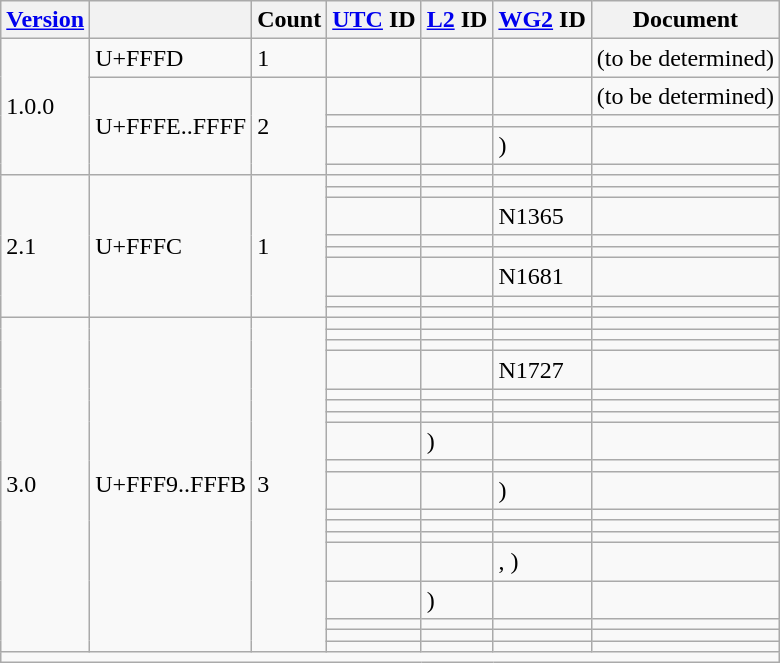<table class="wikitable collapsible sticky-header">
<tr>
<th><a href='#'>Version</a></th>
<th></th>
<th>Count</th>
<th><a href='#'>UTC</a> ID</th>
<th><a href='#'>L2</a> ID</th>
<th><a href='#'>WG2</a> ID</th>
<th>Document</th>
</tr>
<tr>
<td rowspan="5">1.0.0</td>
<td>U+FFFD</td>
<td>1</td>
<td></td>
<td></td>
<td></td>
<td>(to be determined)</td>
</tr>
<tr>
<td rowspan="4">U+FFFE..FFFF</td>
<td rowspan="4">2</td>
<td></td>
<td></td>
<td></td>
<td>(to be determined)</td>
</tr>
<tr>
<td></td>
<td></td>
<td></td>
<td></td>
</tr>
<tr>
<td></td>
<td></td>
<td> )</td>
<td></td>
</tr>
<tr>
<td></td>
<td></td>
<td></td>
<td></td>
</tr>
<tr>
<td rowspan="8">2.1</td>
<td rowspan="8">U+FFFC</td>
<td rowspan="8">1</td>
<td></td>
<td></td>
<td></td>
<td></td>
</tr>
<tr>
<td></td>
<td></td>
<td></td>
<td></td>
</tr>
<tr>
<td></td>
<td></td>
<td>N1365</td>
<td></td>
</tr>
<tr>
<td></td>
<td></td>
<td></td>
<td></td>
</tr>
<tr>
<td></td>
<td></td>
<td></td>
<td></td>
</tr>
<tr>
<td></td>
<td></td>
<td>N1681</td>
<td></td>
</tr>
<tr>
<td></td>
<td></td>
<td></td>
<td></td>
</tr>
<tr>
<td></td>
<td></td>
<td></td>
<td></td>
</tr>
<tr>
<td rowspan="18">3.0</td>
<td rowspan="18">U+FFF9..FFFB</td>
<td rowspan="18">3</td>
<td></td>
<td></td>
<td></td>
<td></td>
</tr>
<tr>
<td></td>
<td></td>
<td></td>
<td></td>
</tr>
<tr>
<td></td>
<td></td>
<td></td>
<td></td>
</tr>
<tr>
<td></td>
<td></td>
<td>N1727</td>
<td></td>
</tr>
<tr>
<td></td>
<td></td>
<td></td>
<td></td>
</tr>
<tr>
<td></td>
<td></td>
<td></td>
<td></td>
</tr>
<tr>
<td></td>
<td></td>
<td></td>
<td></td>
</tr>
<tr>
<td></td>
<td> )</td>
<td></td>
<td></td>
</tr>
<tr>
<td></td>
<td></td>
<td></td>
<td></td>
</tr>
<tr>
<td></td>
<td></td>
<td> )</td>
<td></td>
</tr>
<tr>
<td></td>
<td></td>
<td></td>
<td></td>
</tr>
<tr>
<td></td>
<td></td>
<td></td>
<td></td>
</tr>
<tr>
<td></td>
<td></td>
<td></td>
<td></td>
</tr>
<tr>
<td></td>
<td></td>
<td> , )</td>
<td></td>
</tr>
<tr>
<td></td>
<td> )</td>
<td></td>
<td></td>
</tr>
<tr>
<td></td>
<td></td>
<td></td>
<td></td>
</tr>
<tr>
<td></td>
<td></td>
<td></td>
<td></td>
</tr>
<tr>
<td></td>
<td></td>
<td></td>
<td></td>
</tr>
<tr class="sortbottom">
<td colspan="7"></td>
</tr>
</table>
